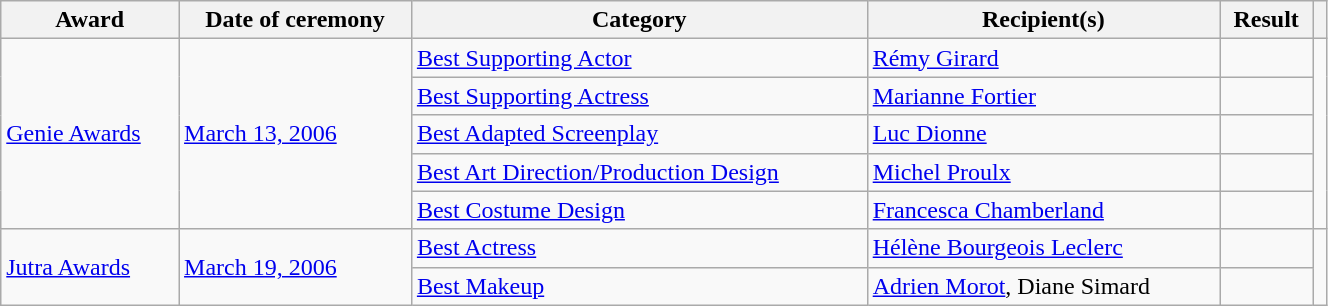<table class="wikitable sortable plainrowheaders" style="width: 70%;">
<tr>
<th scope="col">Award</th>
<th scope="col">Date of ceremony</th>
<th scope="col">Category</th>
<th scope="col">Recipient(s)</th>
<th scope="col">Result</th>
<th scope="col" class="unsortable"></th>
</tr>
<tr>
<td rowspan=5><a href='#'>Genie Awards</a></td>
<td rowspan=5><a href='#'>March 13, 2006</a></td>
<td><a href='#'>Best Supporting Actor</a></td>
<td><a href='#'>Rémy Girard</a></td>
<td></td>
<td rowspan=5></td>
</tr>
<tr>
<td><a href='#'>Best Supporting Actress</a></td>
<td><a href='#'>Marianne Fortier</a></td>
<td></td>
</tr>
<tr>
<td><a href='#'>Best Adapted Screenplay</a></td>
<td><a href='#'>Luc Dionne</a></td>
<td></td>
</tr>
<tr>
<td><a href='#'>Best Art Direction/Production Design</a></td>
<td><a href='#'>Michel Proulx</a></td>
<td></td>
</tr>
<tr>
<td><a href='#'>Best Costume Design</a></td>
<td><a href='#'>Francesca Chamberland</a></td>
<td></td>
</tr>
<tr>
<td rowspan=2><a href='#'>Jutra Awards</a></td>
<td rowspan=2><a href='#'>March 19, 2006</a></td>
<td><a href='#'>Best Actress</a></td>
<td><a href='#'>Hélène Bourgeois Leclerc</a></td>
<td></td>
<td rowspan=2></td>
</tr>
<tr>
<td><a href='#'>Best Makeup</a></td>
<td><a href='#'>Adrien Morot</a>, Diane Simard</td>
<td></td>
</tr>
</table>
